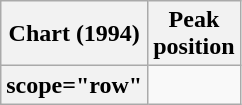<table class="wikitable plainrowheaders sortable">
<tr>
<th scope="col">Chart (1994)</th>
<th scope="col">Peak<br>position</th>
</tr>
<tr>
<th>scope="row" </th>
</tr>
</table>
